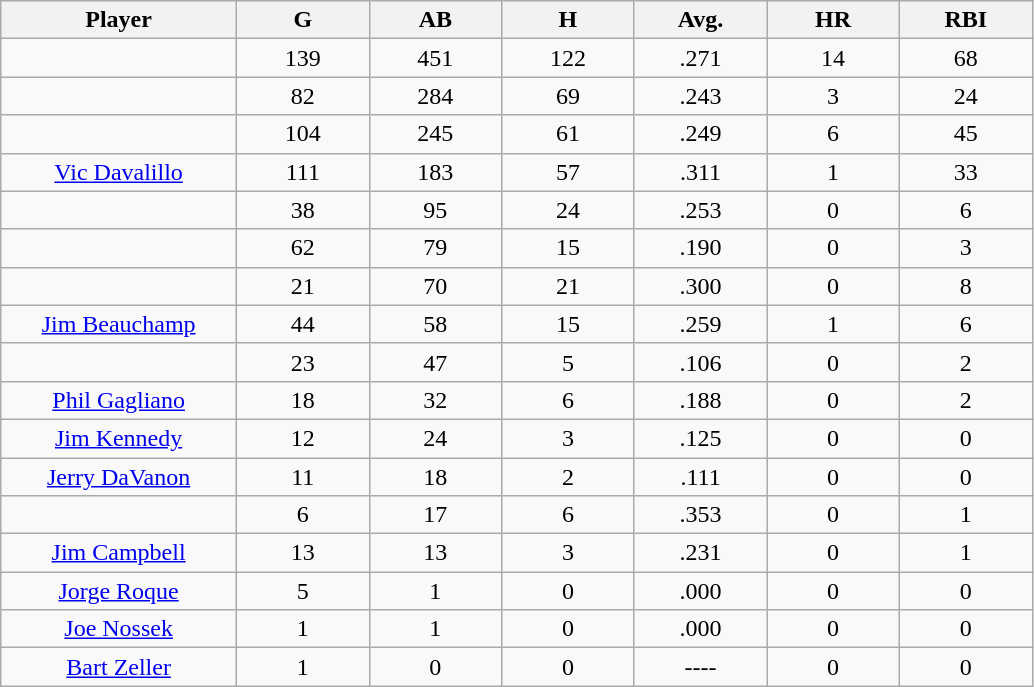<table class="wikitable sortable">
<tr>
<th bgcolor="#DDDDFF" width="16%">Player</th>
<th bgcolor="#DDDDFF" width="9%">G</th>
<th bgcolor="#DDDDFF" width="9%">AB</th>
<th bgcolor="#DDDDFF" width="9%">H</th>
<th bgcolor="#DDDDFF" width="9%">Avg.</th>
<th bgcolor="#DDDDFF" width="9%">HR</th>
<th bgcolor="#DDDDFF" width="9%">RBI</th>
</tr>
<tr align="center">
<td></td>
<td>139</td>
<td>451</td>
<td>122</td>
<td>.271</td>
<td>14</td>
<td>68</td>
</tr>
<tr align="center">
<td></td>
<td>82</td>
<td>284</td>
<td>69</td>
<td>.243</td>
<td>3</td>
<td>24</td>
</tr>
<tr align="center">
<td></td>
<td>104</td>
<td>245</td>
<td>61</td>
<td>.249</td>
<td>6</td>
<td>45</td>
</tr>
<tr align="center">
<td><a href='#'>Vic Davalillo</a></td>
<td>111</td>
<td>183</td>
<td>57</td>
<td>.311</td>
<td>1</td>
<td>33</td>
</tr>
<tr align=center>
<td></td>
<td>38</td>
<td>95</td>
<td>24</td>
<td>.253</td>
<td>0</td>
<td>6</td>
</tr>
<tr align="center">
<td></td>
<td>62</td>
<td>79</td>
<td>15</td>
<td>.190</td>
<td>0</td>
<td>3</td>
</tr>
<tr align="center">
<td></td>
<td>21</td>
<td>70</td>
<td>21</td>
<td>.300</td>
<td>0</td>
<td>8</td>
</tr>
<tr align="center">
<td><a href='#'>Jim Beauchamp</a></td>
<td>44</td>
<td>58</td>
<td>15</td>
<td>.259</td>
<td>1</td>
<td>6</td>
</tr>
<tr align=center>
<td></td>
<td>23</td>
<td>47</td>
<td>5</td>
<td>.106</td>
<td>0</td>
<td>2</td>
</tr>
<tr align="center">
<td><a href='#'>Phil Gagliano</a></td>
<td>18</td>
<td>32</td>
<td>6</td>
<td>.188</td>
<td>0</td>
<td>2</td>
</tr>
<tr align=center>
<td><a href='#'>Jim Kennedy</a></td>
<td>12</td>
<td>24</td>
<td>3</td>
<td>.125</td>
<td>0</td>
<td>0</td>
</tr>
<tr align=center>
<td><a href='#'>Jerry DaVanon</a></td>
<td>11</td>
<td>18</td>
<td>2</td>
<td>.111</td>
<td>0</td>
<td>0</td>
</tr>
<tr align=center>
<td></td>
<td>6</td>
<td>17</td>
<td>6</td>
<td>.353</td>
<td>0</td>
<td>1</td>
</tr>
<tr align="center">
<td><a href='#'>Jim Campbell</a></td>
<td>13</td>
<td>13</td>
<td>3</td>
<td>.231</td>
<td>0</td>
<td>1</td>
</tr>
<tr align=center>
<td><a href='#'>Jorge Roque</a></td>
<td>5</td>
<td>1</td>
<td>0</td>
<td>.000</td>
<td>0</td>
<td>0</td>
</tr>
<tr align=center>
<td><a href='#'>Joe Nossek</a></td>
<td>1</td>
<td>1</td>
<td>0</td>
<td>.000</td>
<td>0</td>
<td>0</td>
</tr>
<tr align=center>
<td><a href='#'>Bart Zeller</a></td>
<td>1</td>
<td>0</td>
<td>0</td>
<td>----</td>
<td>0</td>
<td>0</td>
</tr>
</table>
